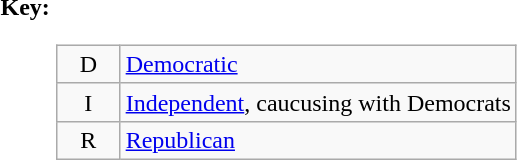<table>
<tr style="vertical-align:top">
<th>Key:</th>
<td><br><table class=wikitable>
<tr>
<td align=center width=35px >D</td>
<td><a href='#'>Democratic</a></td>
</tr>
<tr>
<td align=center width=35px >I</td>
<td><a href='#'>Independent</a>, caucusing with Democrats</td>
</tr>
<tr>
<td align=center width=35px >R</td>
<td><a href='#'>Republican</a></td>
</tr>
</table>
</td>
</tr>
</table>
